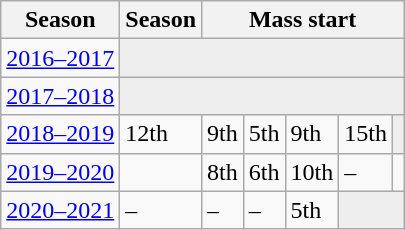<table class="wikitable" style="display: inline-table">
<tr>
<th>Season</th>
<th>Season</th>
<th colspan="6">Mass start</th>
</tr>
<tr>
<td><a href='#'> 2016–2017</a></td>
<td colspan="6" bgcolor=#EEEEEE></td>
</tr>
<tr>
<td><a href='#'> 2017–2018</a></td>
<td colspan="6" bgcolor=#EEEEEE></td>
</tr>
<tr>
<td><a href='#'> 2018–2019</a></td>
<td>12th</td>
<td>9th</td>
<td>5th</td>
<td>9th</td>
<td>15th</td>
<td colspan="1" bgcolor=#EEEEEE></td>
</tr>
<tr>
<td><a href='#'> 2019–2020</a></td>
<td></td>
<td>8th</td>
<td>6th</td>
<td>10th</td>
<td>–</td>
<td></td>
</tr>
<tr>
<td><a href='#'> 2020–2021</a></td>
<td>–</td>
<td>–</td>
<td>–</td>
<td>5th</td>
<td colspan="2" bgcolor=#EEEEEE></td>
</tr>
</table>
